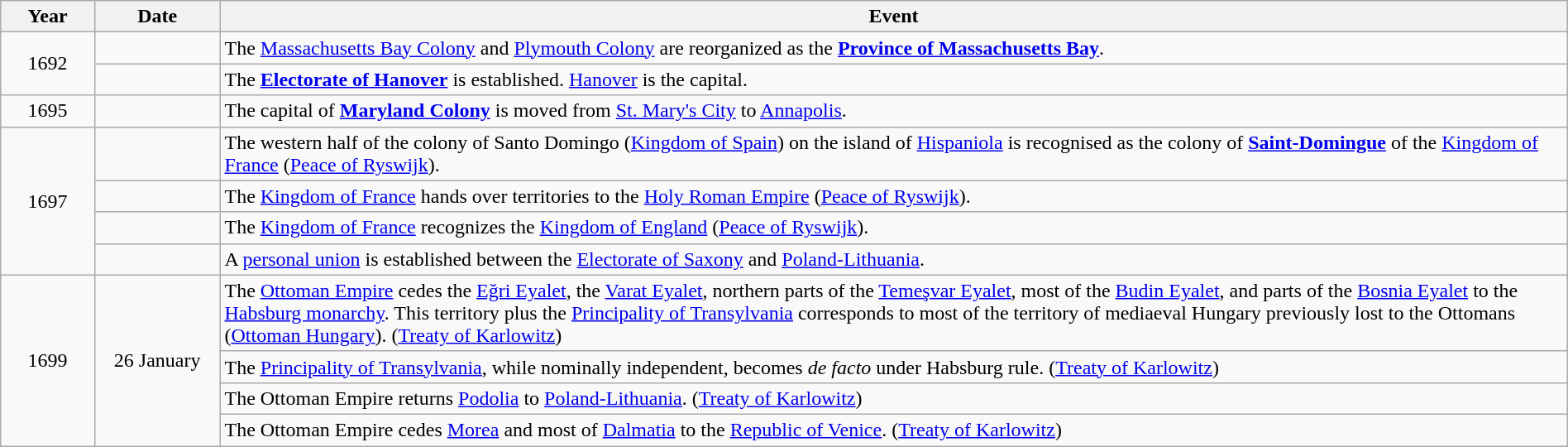<table class=wikitable style="width:100%;">
<tr>
<th style="width:6%">Year</th>
<th style="width:8%">Date</th>
<th style="width:86%">Event</th>
</tr>
<tr>
<td rowspan=2 align=center>1692</td>
<td></td>
<td>The <a href='#'>Massachusetts Bay Colony</a> and <a href='#'>Plymouth Colony</a> are reorganized as the <strong><a href='#'>Province of Massachusetts Bay</a></strong>.</td>
</tr>
<tr>
<td></td>
<td>The <strong><a href='#'>Electorate of Hanover</a></strong> is established. <a href='#'>Hanover</a> is the capital.</td>
</tr>
<tr>
<td align=center>1695</td>
<td></td>
<td>The capital of <strong><a href='#'>Maryland Colony</a></strong> is moved from <a href='#'>St. Mary's City</a> to <a href='#'>Annapolis</a>.</td>
</tr>
<tr>
<td rowspan=4 align=center>1697</td>
<td></td>
<td>The western half of the colony of Santo Domingo (<a href='#'>Kingdom of Spain</a>) on the island of <a href='#'>Hispaniola</a> is recognised as the colony of <strong><a href='#'>Saint-Domingue</a></strong> of the <a href='#'>Kingdom of France</a> (<a href='#'>Peace of Ryswijk</a>).</td>
</tr>
<tr>
<td></td>
<td>The <a href='#'>Kingdom of France</a> hands over territories to the <a href='#'>Holy Roman Empire</a> (<a href='#'>Peace of Ryswijk</a>).</td>
</tr>
<tr>
<td></td>
<td>The <a href='#'>Kingdom of France</a> recognizes the <a href='#'>Kingdom of England</a> (<a href='#'>Peace of Ryswijk</a>).</td>
</tr>
<tr>
<td></td>
<td>A <a href='#'>personal union</a> is established between the <a href='#'>Electorate of Saxony</a> and <a href='#'>Poland-Lithuania</a>.</td>
</tr>
<tr>
<td rowspan=4 align=center>1699</td>
<td rowspan=4 align=center>26 January</td>
<td>The <a href='#'>Ottoman Empire</a> cedes the <a href='#'>Eğri Eyalet</a>, the <a href='#'>Varat Eyalet</a>, northern parts of the <a href='#'>Temeşvar Eyalet</a>, most of the <a href='#'>Budin Eyalet</a>, and parts of the <a href='#'>Bosnia Eyalet</a> to the <a href='#'>Habsburg monarchy</a>. This territory plus the <a href='#'>Principality of Transylvania</a> corresponds to most of the territory of mediaeval Hungary previously lost to the Ottomans (<a href='#'>Ottoman Hungary</a>). (<a href='#'>Treaty of Karlowitz</a>)</td>
</tr>
<tr>
<td>The <a href='#'>Principality of Transylvania</a>, while nominally independent, becomes <em>de facto</em> under Habsburg rule. (<a href='#'>Treaty of Karlowitz</a>)</td>
</tr>
<tr>
<td>The Ottoman Empire returns <a href='#'>Podolia</a> to <a href='#'>Poland-Lithuania</a>. (<a href='#'>Treaty of Karlowitz</a>)</td>
</tr>
<tr>
<td>The Ottoman Empire cedes <a href='#'>Morea</a> and most of <a href='#'>Dalmatia</a> to the <a href='#'>Republic of Venice</a>. (<a href='#'>Treaty of Karlowitz</a>)</td>
</tr>
</table>
